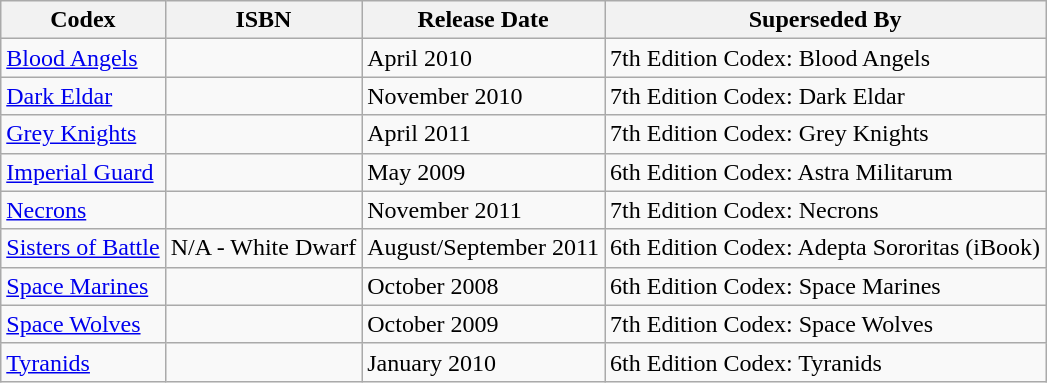<table class="wikitable sortable">
<tr>
<th>Codex</th>
<th>ISBN</th>
<th>Release Date</th>
<th>Superseded By</th>
</tr>
<tr>
<td><a href='#'>Blood Angels</a></td>
<td></td>
<td>April 2010</td>
<td>7th Edition Codex: Blood Angels</td>
</tr>
<tr>
<td><a href='#'>Dark Eldar</a></td>
<td></td>
<td>November 2010</td>
<td>7th Edition Codex: Dark Eldar</td>
</tr>
<tr>
<td><a href='#'>Grey Knights</a></td>
<td></td>
<td>April 2011</td>
<td>7th Edition Codex: Grey Knights</td>
</tr>
<tr>
<td><a href='#'>Imperial Guard</a></td>
<td></td>
<td>May 2009</td>
<td>6th Edition Codex: Astra Militarum</td>
</tr>
<tr>
<td><a href='#'>Necrons</a></td>
<td></td>
<td>November 2011</td>
<td>7th Edition Codex: Necrons</td>
</tr>
<tr>
<td><a href='#'>Sisters of Battle</a></td>
<td>N/A - White Dwarf</td>
<td>August/September 2011</td>
<td>6th Edition Codex: Adepta Sororitas (iBook)</td>
</tr>
<tr>
<td><a href='#'>Space Marines</a></td>
<td></td>
<td>October 2008</td>
<td>6th Edition Codex: Space Marines</td>
</tr>
<tr>
<td><a href='#'>Space Wolves</a></td>
<td></td>
<td>October 2009</td>
<td>7th Edition Codex: Space Wolves</td>
</tr>
<tr>
<td><a href='#'>Tyranids</a></td>
<td></td>
<td>January 2010</td>
<td>6th Edition Codex: Tyranids</td>
</tr>
</table>
